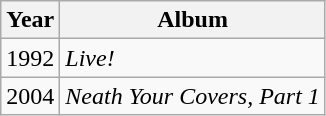<table class="wikitable">
<tr>
<th>Year</th>
<th>Album</th>
</tr>
<tr>
<td>1992</td>
<td><em>Live!</em></td>
</tr>
<tr>
<td>2004</td>
<td><em>Neath Your Covers, Part 1</em></td>
</tr>
</table>
